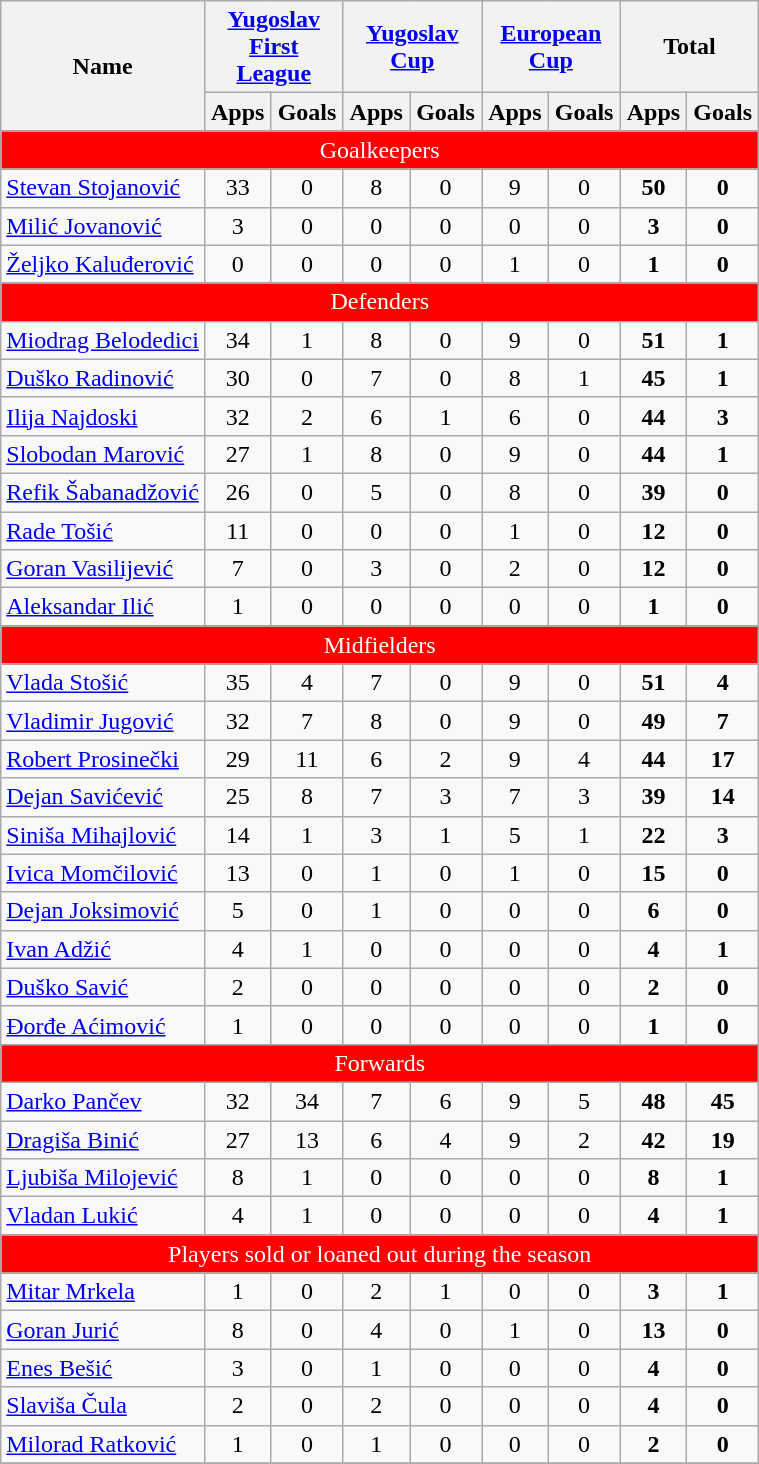<table class="wikitable" style="text-align:center">
<tr>
<th rowspan="2">Name</th>
<th colspan="2" width="85"><a href='#'>Yugoslav First League</a></th>
<th colspan="2" width="85"><a href='#'>Yugoslav Cup</a></th>
<th colspan="2" width="85"><a href='#'>European Cup</a></th>
<th colspan="2" width="85">Total</th>
</tr>
<tr>
<th>Apps</th>
<th>Goals</th>
<th>Apps</th>
<th>Goals</th>
<th>Apps</th>
<th>Goals</th>
<th>Apps</th>
<th>Goals</th>
</tr>
<tr>
<td style="background: red;color:white" align=center colspan="15">Goalkeepers</td>
</tr>
<tr>
<td align="left"> <a href='#'>Stevan Stojanović</a></td>
<td>33</td>
<td>0</td>
<td>8</td>
<td>0</td>
<td>9</td>
<td>0</td>
<td><strong>50</strong></td>
<td><strong>0</strong></td>
</tr>
<tr>
<td align="left"> <a href='#'>Milić Jovanović</a></td>
<td>3</td>
<td>0</td>
<td>0</td>
<td>0</td>
<td>0</td>
<td>0</td>
<td><strong>3</strong></td>
<td><strong>0</strong></td>
</tr>
<tr>
<td align="left"> <a href='#'>Željko Kaluđerović</a></td>
<td>0</td>
<td>0</td>
<td>0</td>
<td>0</td>
<td>1</td>
<td>0</td>
<td><strong>1</strong></td>
<td><strong>0</strong></td>
</tr>
<tr>
<td align=center colspan="15" style="background: red;color:white">Defenders</td>
</tr>
<tr>
<td align="left"> <a href='#'>Miodrag Belodedici</a></td>
<td>34</td>
<td>1</td>
<td>8</td>
<td>0</td>
<td>9</td>
<td>0</td>
<td><strong>51</strong></td>
<td><strong>1</strong></td>
</tr>
<tr>
<td align="left"> <a href='#'>Duško Radinović</a></td>
<td>30</td>
<td>0</td>
<td>7</td>
<td>0</td>
<td>8</td>
<td>1</td>
<td><strong>45</strong></td>
<td><strong>1</strong></td>
</tr>
<tr>
<td align="left"> <a href='#'>Ilija Najdoski</a></td>
<td>32</td>
<td>2</td>
<td>6</td>
<td>1</td>
<td>6</td>
<td>0</td>
<td><strong>44</strong></td>
<td><strong>3</strong></td>
</tr>
<tr>
<td align="left"> <a href='#'>Slobodan Marović</a></td>
<td>27</td>
<td>1</td>
<td>8</td>
<td>0</td>
<td>9</td>
<td>0</td>
<td><strong>44</strong></td>
<td><strong>1</strong></td>
</tr>
<tr>
<td align="left"> <a href='#'>Refik Šabanadžović</a></td>
<td>26</td>
<td>0</td>
<td>5</td>
<td>0</td>
<td>8</td>
<td>0</td>
<td><strong>39</strong></td>
<td><strong>0</strong></td>
</tr>
<tr>
<td align="left"> <a href='#'>Rade Tošić</a></td>
<td>11</td>
<td>0</td>
<td>0</td>
<td>0</td>
<td>1</td>
<td>0</td>
<td><strong>12</strong></td>
<td><strong>0</strong></td>
</tr>
<tr>
<td align="left"> <a href='#'>Goran Vasilijević</a></td>
<td>7</td>
<td>0</td>
<td>3</td>
<td>0</td>
<td>2</td>
<td>0</td>
<td><strong>12</strong></td>
<td><strong>0</strong></td>
</tr>
<tr>
<td align="left"> <a href='#'>Aleksandar Ilić</a></td>
<td>1</td>
<td>0</td>
<td>0</td>
<td>0</td>
<td>0</td>
<td>0</td>
<td><strong>1</strong></td>
<td><strong>0</strong></td>
</tr>
<tr>
<td align=center colspan="15" style="background: red;color:white">Midfielders</td>
</tr>
<tr>
<td align="left"> <a href='#'>Vlada Stošić</a></td>
<td>35</td>
<td>4</td>
<td>7</td>
<td>0</td>
<td>9</td>
<td>0</td>
<td><strong>51</strong></td>
<td><strong>4</strong></td>
</tr>
<tr>
<td align="left"> <a href='#'>Vladimir Jugović</a></td>
<td>32</td>
<td>7</td>
<td>8</td>
<td>0</td>
<td>9</td>
<td>0</td>
<td><strong>49</strong></td>
<td><strong>7</strong></td>
</tr>
<tr>
<td align="left"> <a href='#'>Robert Prosinečki</a></td>
<td>29</td>
<td>11</td>
<td>6</td>
<td>2</td>
<td>9</td>
<td>4</td>
<td><strong>44</strong></td>
<td><strong>17</strong></td>
</tr>
<tr>
<td align="left"> <a href='#'>Dejan Savićević</a></td>
<td>25</td>
<td>8</td>
<td>7</td>
<td>3</td>
<td>7</td>
<td>3</td>
<td><strong>39</strong></td>
<td><strong>14</strong></td>
</tr>
<tr>
<td align="left"> <a href='#'>Siniša Mihajlović</a></td>
<td>14</td>
<td>1</td>
<td>3</td>
<td>1</td>
<td>5</td>
<td>1</td>
<td><strong>22</strong></td>
<td><strong>3</strong></td>
</tr>
<tr>
<td align="left"> <a href='#'>Ivica Momčilović</a></td>
<td>13</td>
<td>0</td>
<td>1</td>
<td>0</td>
<td>1</td>
<td>0</td>
<td><strong>15</strong></td>
<td><strong>0</strong></td>
</tr>
<tr>
<td align="left"> <a href='#'>Dejan Joksimović</a></td>
<td>5</td>
<td>0</td>
<td>1</td>
<td>0</td>
<td>0</td>
<td>0</td>
<td><strong>6</strong></td>
<td><strong>0</strong></td>
</tr>
<tr>
<td align="left"> <a href='#'>Ivan Adžić</a></td>
<td>4</td>
<td>1</td>
<td>0</td>
<td>0</td>
<td>0</td>
<td>0</td>
<td><strong>4</strong></td>
<td><strong>1</strong></td>
</tr>
<tr>
<td align="left"> <a href='#'>Duško Savić</a></td>
<td>2</td>
<td>0</td>
<td>0</td>
<td>0</td>
<td>0</td>
<td>0</td>
<td><strong>2</strong></td>
<td><strong>0</strong></td>
</tr>
<tr>
<td align="left"> <a href='#'>Đorđe Aćimović</a></td>
<td>1</td>
<td>0</td>
<td>0</td>
<td>0</td>
<td>0</td>
<td>0</td>
<td><strong>1</strong></td>
<td><strong>0</strong></td>
</tr>
<tr>
<td align=center colspan="15" style="background: red;color:white">Forwards</td>
</tr>
<tr>
<td align="left"> <a href='#'>Darko Pančev</a></td>
<td>32</td>
<td>34</td>
<td>7</td>
<td>6</td>
<td>9</td>
<td>5</td>
<td><strong>48</strong></td>
<td><strong>45</strong></td>
</tr>
<tr>
<td align="left"> <a href='#'>Dragiša Binić</a></td>
<td>27</td>
<td>13</td>
<td>6</td>
<td>4</td>
<td>9</td>
<td>2</td>
<td><strong>42</strong></td>
<td><strong>19</strong></td>
</tr>
<tr>
<td align="left"> <a href='#'>Ljubiša Milojević</a></td>
<td>8</td>
<td>1</td>
<td>0</td>
<td>0</td>
<td>0</td>
<td>0</td>
<td><strong>8</strong></td>
<td><strong>1</strong></td>
</tr>
<tr>
<td align="left"> <a href='#'>Vladan Lukić</a></td>
<td>4</td>
<td>1</td>
<td>0</td>
<td>0</td>
<td>0</td>
<td>0</td>
<td><strong>4</strong></td>
<td><strong>1</strong></td>
</tr>
<tr>
<td align=center colspan="15" style="background: red;color:white">Players sold or loaned out during the season</td>
</tr>
<tr>
<td align="left"> <a href='#'>Mitar Mrkela</a></td>
<td>1</td>
<td>0</td>
<td>2</td>
<td>1</td>
<td>0</td>
<td>0</td>
<td><strong>3</strong></td>
<td><strong>1</strong></td>
</tr>
<tr>
<td align="left"> <a href='#'>Goran Jurić</a></td>
<td>8</td>
<td>0</td>
<td>4</td>
<td>0</td>
<td>1</td>
<td>0</td>
<td><strong>13</strong></td>
<td><strong>0</strong></td>
</tr>
<tr>
<td align="left"> <a href='#'>Enes Bešić</a></td>
<td>3</td>
<td>0</td>
<td>1</td>
<td>0</td>
<td>0</td>
<td>0</td>
<td><strong>4</strong></td>
<td><strong>0</strong></td>
</tr>
<tr>
<td align="left"> <a href='#'>Slaviša Čula</a></td>
<td>2</td>
<td>0</td>
<td>2</td>
<td>0</td>
<td>0</td>
<td>0</td>
<td><strong>4</strong></td>
<td><strong>0</strong></td>
</tr>
<tr>
<td align="left"> <a href='#'>Milorad Ratković</a></td>
<td>1</td>
<td>0</td>
<td>1</td>
<td>0</td>
<td>0</td>
<td>0</td>
<td><strong>2</strong></td>
<td><strong>0</strong></td>
</tr>
<tr>
</tr>
</table>
